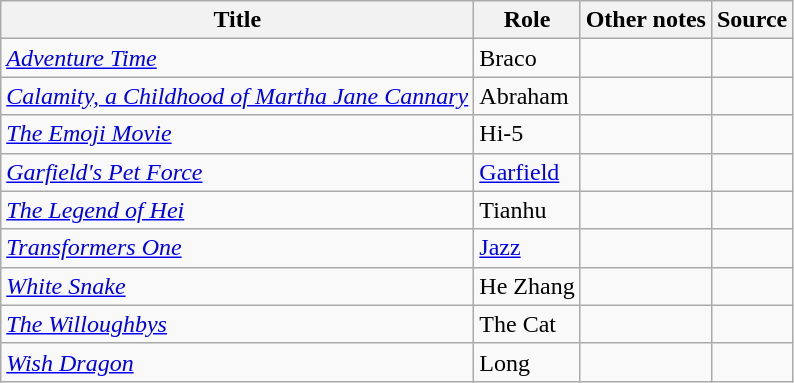<table class="wikitable">
<tr>
<th>Title</th>
<th>Role</th>
<th>Other notes</th>
<th>Source</th>
</tr>
<tr>
<td><em><a href='#'>Adventure Time</a></em></td>
<td>Braco</td>
<td></td>
<td></td>
</tr>
<tr>
<td><em><a href='#'>Calamity, a Childhood of Martha Jane Cannary</a></em></td>
<td>Abraham</td>
<td></td>
<td></td>
</tr>
<tr>
<td><em><a href='#'>The Emoji Movie</a></em></td>
<td>Hi-5</td>
<td></td>
<td></td>
</tr>
<tr>
<td><em><a href='#'>Garfield's Pet Force</a></em></td>
<td><a href='#'>Garfield</a></td>
<td></td>
<td></td>
</tr>
<tr>
<td><em><a href='#'>The Legend of Hei</a></em></td>
<td>Tianhu</td>
<td></td>
<td></td>
</tr>
<tr>
<td><em><a href='#'>Transformers One</a></em></td>
<td><a href='#'>Jazz</a></td>
<td></td>
<td></td>
</tr>
<tr>
<td><em><a href='#'>White Snake</a></em></td>
<td>He Zhang</td>
<td></td>
<td></td>
</tr>
<tr>
<td><em><a href='#'>The Willoughbys</a></em></td>
<td>The Cat</td>
<td></td>
<td></td>
</tr>
<tr>
<td><em><a href='#'>Wish Dragon</a></em></td>
<td>Long</td>
<td></td>
<td></td>
</tr>
</table>
